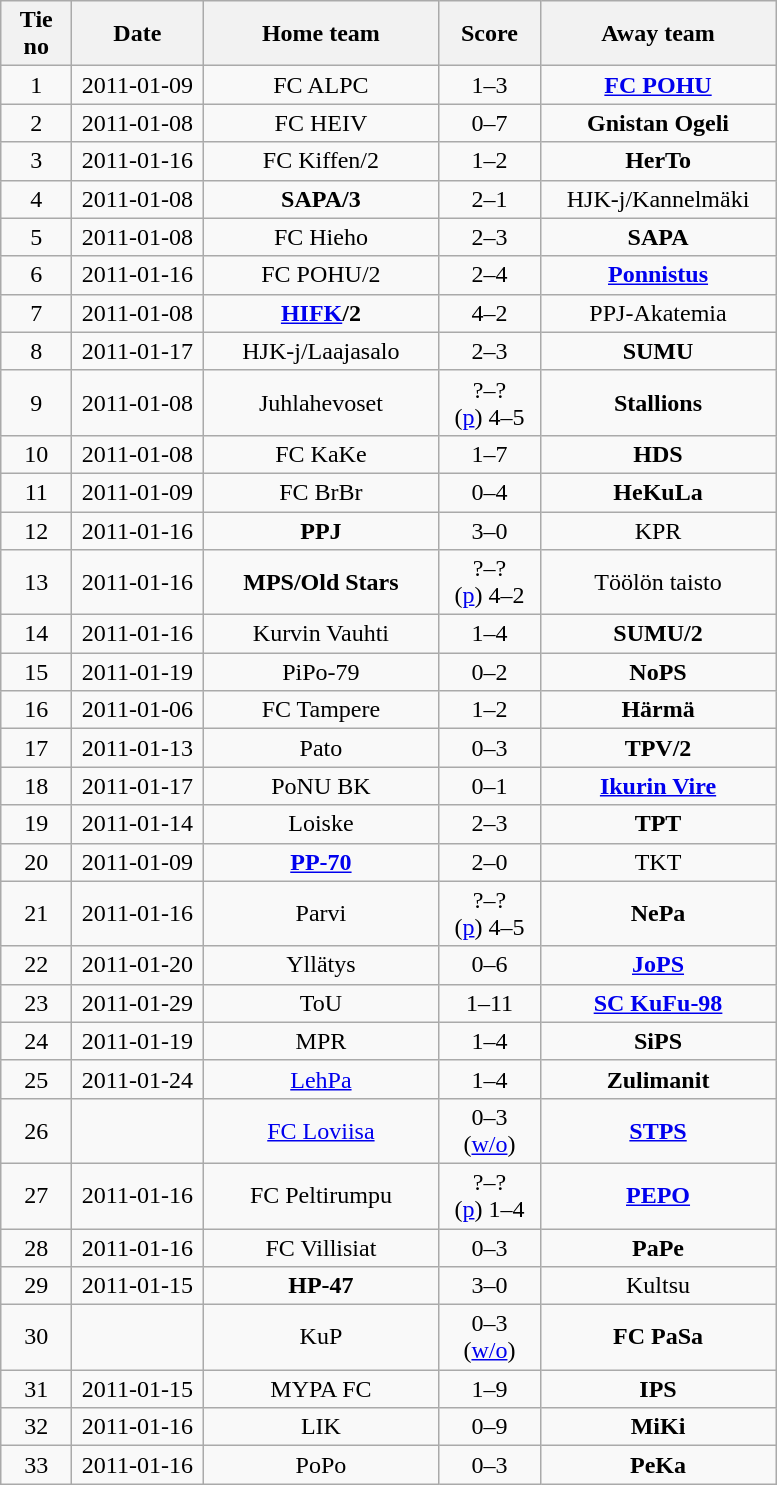<table class="wikitable" style="text-align:center">
<tr>
<th style="width:40px;">Tie no</th>
<th style="width:80px;">Date</th>
<th style="width:150px;">Home team</th>
<th style="width:60px;">Score</th>
<th style="width:150px;">Away team</th>
</tr>
<tr>
<td>1</td>
<td>2011-01-09</td>
<td>FC ALPC</td>
<td>1–3</td>
<td><strong><a href='#'>FC POHU</a></strong></td>
</tr>
<tr>
<td>2</td>
<td>2011-01-08</td>
<td>FC HEIV</td>
<td>0–7</td>
<td><strong>Gnistan Ogeli</strong></td>
</tr>
<tr>
<td>3</td>
<td>2011-01-16</td>
<td>FC Kiffen/2</td>
<td>1–2</td>
<td><strong>HerTo</strong></td>
</tr>
<tr>
<td>4</td>
<td>2011-01-08</td>
<td><strong>SAPA/3</strong></td>
<td>2–1</td>
<td>HJK-j/Kannelmäki</td>
</tr>
<tr>
<td>5</td>
<td>2011-01-08</td>
<td>FC Hieho</td>
<td>2–3</td>
<td><strong>SAPA</strong></td>
</tr>
<tr>
<td>6</td>
<td>2011-01-16</td>
<td>FC POHU/2</td>
<td>2–4</td>
<td><strong><a href='#'>Ponnistus</a></strong></td>
</tr>
<tr>
<td>7</td>
<td>2011-01-08</td>
<td><strong><a href='#'>HIFK</a>/2</strong></td>
<td>4–2</td>
<td>PPJ-Akatemia</td>
</tr>
<tr>
<td>8</td>
<td>2011-01-17</td>
<td>HJK-j/Laajasalo</td>
<td>2–3</td>
<td><strong>SUMU</strong></td>
</tr>
<tr>
<td>9</td>
<td>2011-01-08</td>
<td>Juhlahevoset</td>
<td>?–?<br>(<a href='#'>p</a>) 4–5</td>
<td><strong>Stallions</strong></td>
</tr>
<tr>
<td>10</td>
<td>2011-01-08</td>
<td>FC KaKe</td>
<td>1–7</td>
<td><strong>HDS</strong></td>
</tr>
<tr>
<td>11</td>
<td>2011-01-09</td>
<td>FC BrBr</td>
<td>0–4</td>
<td><strong>HeKuLa</strong></td>
</tr>
<tr>
<td>12</td>
<td>2011-01-16</td>
<td><strong>PPJ</strong></td>
<td>3–0</td>
<td>KPR</td>
</tr>
<tr>
<td>13</td>
<td>2011-01-16</td>
<td><strong>MPS/Old Stars</strong></td>
<td>?–?<br>(<a href='#'>p</a>) 4–2</td>
<td>Töölön taisto</td>
</tr>
<tr>
<td>14</td>
<td>2011-01-16</td>
<td>Kurvin Vauhti</td>
<td>1–4</td>
<td><strong>SUMU/2</strong></td>
</tr>
<tr>
<td>15</td>
<td>2011-01-19</td>
<td>PiPo-79</td>
<td>0–2</td>
<td><strong>NoPS</strong></td>
</tr>
<tr>
<td>16</td>
<td>2011-01-06</td>
<td>FC Tampere</td>
<td>1–2</td>
<td><strong>Härmä</strong></td>
</tr>
<tr>
<td>17</td>
<td>2011-01-13</td>
<td>Pato</td>
<td>0–3</td>
<td><strong>TPV/2</strong></td>
</tr>
<tr>
<td>18</td>
<td>2011-01-17</td>
<td>PoNU BK</td>
<td>0–1</td>
<td><strong><a href='#'>Ikurin Vire</a></strong></td>
</tr>
<tr>
<td>19</td>
<td>2011-01-14</td>
<td>Loiske</td>
<td>2–3</td>
<td><strong>TPT</strong></td>
</tr>
<tr>
<td>20</td>
<td>2011-01-09</td>
<td><strong><a href='#'>PP-70</a></strong></td>
<td>2–0</td>
<td>TKT</td>
</tr>
<tr>
<td>21</td>
<td>2011-01-16</td>
<td>Parvi</td>
<td>?–?<br>(<a href='#'>p</a>) 4–5</td>
<td><strong>NePa</strong></td>
</tr>
<tr>
<td>22</td>
<td>2011-01-20</td>
<td>Yllätys</td>
<td>0–6</td>
<td><strong><a href='#'>JoPS</a></strong></td>
</tr>
<tr>
<td>23</td>
<td>2011-01-29</td>
<td>ToU</td>
<td>1–11</td>
<td><strong><a href='#'>SC KuFu-98</a></strong></td>
</tr>
<tr>
<td>24</td>
<td>2011-01-19</td>
<td>MPR</td>
<td>1–4</td>
<td><strong>SiPS</strong></td>
</tr>
<tr>
<td>25</td>
<td>2011-01-24</td>
<td><a href='#'>LehPa</a></td>
<td>1–4</td>
<td><strong>Zulimanit</strong></td>
</tr>
<tr>
<td>26</td>
<td></td>
<td><a href='#'>FC Loviisa</a></td>
<td>0–3<br>(<a href='#'>w/o</a>)</td>
<td><strong><a href='#'>STPS</a></strong></td>
</tr>
<tr>
<td>27</td>
<td>2011-01-16</td>
<td>FC Peltirumpu</td>
<td>?–?<br>(<a href='#'>p</a>) 1–4</td>
<td><strong><a href='#'>PEPO</a></strong></td>
</tr>
<tr>
<td>28</td>
<td>2011-01-16</td>
<td>FC Villisiat</td>
<td>0–3</td>
<td><strong>PaPe</strong></td>
</tr>
<tr>
<td>29</td>
<td>2011-01-15</td>
<td><strong>HP-47</strong></td>
<td>3–0</td>
<td>Kultsu</td>
</tr>
<tr>
<td>30</td>
<td></td>
<td>KuP</td>
<td>0–3<br>(<a href='#'>w/o</a>)</td>
<td><strong>FC PaSa</strong></td>
</tr>
<tr>
<td>31</td>
<td>2011-01-15</td>
<td>MYPA FC</td>
<td>1–9</td>
<td><strong>IPS</strong></td>
</tr>
<tr>
<td>32</td>
<td>2011-01-16</td>
<td>LIK</td>
<td>0–9</td>
<td><strong>MiKi</strong></td>
</tr>
<tr>
<td>33</td>
<td>2011-01-16</td>
<td>PoPo</td>
<td>0–3</td>
<td><strong>PeKa</strong></td>
</tr>
</table>
